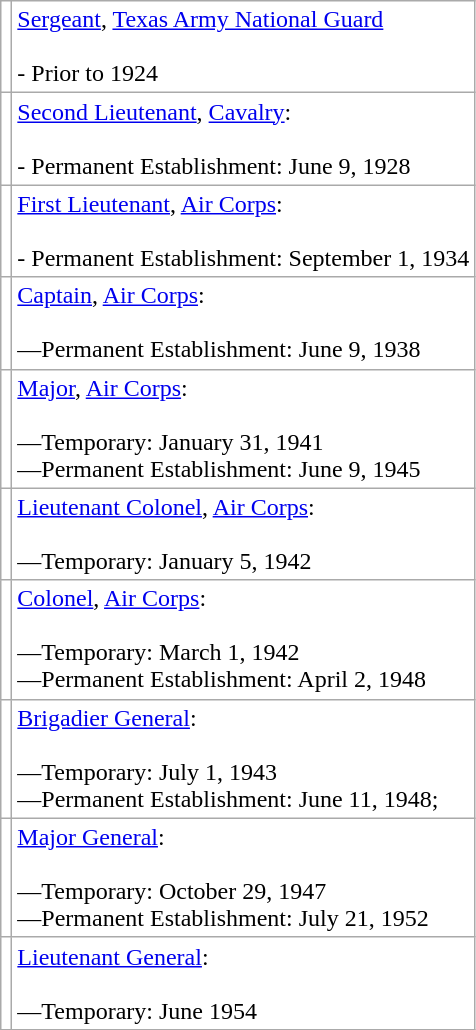<table class="wikitable" style="background:white">
<tr>
<td><br></td>
<td><a href='#'>Sergeant</a>, <a href='#'>Texas Army National Guard</a><br><br>- Prior to 1924</td>
</tr>
<tr>
<td><br></td>
<td><a href='#'>Second Lieutenant</a>, <a href='#'>Cavalry</a>: <br><br>- Permanent Establishment: June 9, 1928</td>
</tr>
<tr>
<td><br></td>
<td><a href='#'>First Lieutenant</a>, <a href='#'>Air Corps</a>: <br><br>- Permanent Establishment: September 1, 1934</td>
</tr>
<tr>
<td><br></td>
<td><a href='#'>Captain</a>, <a href='#'>Air Corps</a>: <br><br>—Permanent Establishment: June 9, 1938</td>
</tr>
<tr>
<td><br></td>
<td><a href='#'>Major</a>, <a href='#'>Air Corps</a>: <br><br>—Temporary: January 31, 1941<br>—Permanent Establishment: June 9, 1945</td>
</tr>
<tr>
<td><br></td>
<td><a href='#'>Lieutenant Colonel</a>, <a href='#'>Air Corps</a>: <br><br>—Temporary: January 5, 1942</td>
</tr>
<tr>
<td><br></td>
<td><a href='#'>Colonel</a>, <a href='#'>Air Corps</a>: <br><br>—Temporary: March 1, 1942<br>—Permanent Establishment: April 2, 1948</td>
</tr>
<tr>
<td></td>
<td><a href='#'>Brigadier General</a>:<br><br>—Temporary: July 1, 1943<br>—Permanent Establishment: June 11, 1948;</td>
</tr>
<tr>
<td></td>
<td><a href='#'>Major General</a>:<br><br>—Temporary: October 29, 1947<br>—Permanent Establishment: July 21, 1952</td>
</tr>
<tr>
<td></td>
<td><a href='#'>Lieutenant General</a>:<br><br>—Temporary: June 1954</td>
</tr>
</table>
